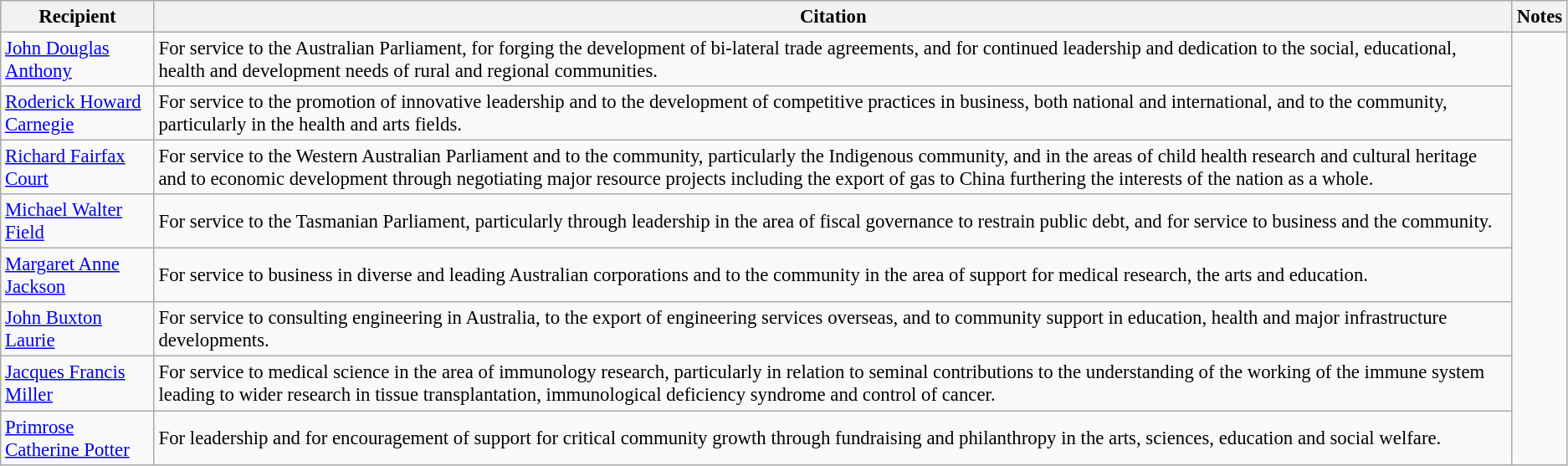<table class="wikitable" style="font-size:95%;">
<tr>
<th>Recipient</th>
<th>Citation</th>
<th>Notes</th>
</tr>
<tr>
<td> <a href='#'>John Douglas Anthony</a></td>
<td>For service to the Australian Parliament, for forging the development of bi-lateral trade agreements, and for continued leadership and dedication to the social, educational, health and development needs of rural and regional communities.</td>
<td rowspan=8></td>
</tr>
<tr>
<td> <a href='#'>Roderick Howard Carnegie</a></td>
<td>For service to the promotion of innovative leadership and to the development of competitive practices in business, both national and international, and to the community, particularly in the health and arts fields.</td>
</tr>
<tr>
<td> <a href='#'>Richard Fairfax Court</a></td>
<td>For service to the Western Australian Parliament and to the community, particularly the Indigenous community, and in the areas of child health research and cultural heritage and to economic development through negotiating major resource projects including the export of gas to China furthering the interests of the nation as a whole.</td>
</tr>
<tr>
<td> <a href='#'>Michael Walter Field</a></td>
<td>For service to the Tasmanian Parliament, particularly through leadership in the area of fiscal governance to restrain public debt, and for service to business and the community.</td>
</tr>
<tr>
<td><a href='#'>Margaret Anne Jackson</a></td>
<td>For service to business in diverse and leading Australian corporations and to the community in the area of support for medical research, the arts and education.</td>
</tr>
<tr>
<td><a href='#'>John Buxton Laurie</a></td>
<td>For service to consulting engineering in Australia, to the export of engineering services overseas, and to community support in education, health and major infrastructure developments.</td>
</tr>
<tr>
<td> <a href='#'>Jacques Francis Miller</a></td>
<td>For service to medical science in the area of immunology research, particularly in relation to seminal contributions to the understanding of the working of the immune system leading to wider research in tissue transplantation, immunological deficiency syndrome and control of cancer.</td>
</tr>
<tr>
<td> <a href='#'>Primrose Catherine Potter</a></td>
<td>For leadership and for encouragement of support for critical community growth through fundraising and philanthropy in the arts, sciences, education and social welfare.</td>
</tr>
</table>
